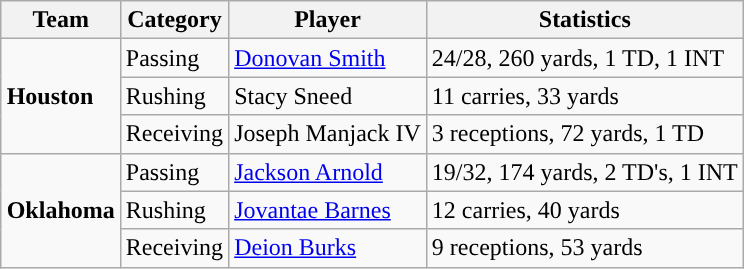<table class="wikitable" style="float: right;">
<tr>
<th>Team</th>
<th>Category</th>
<th>Player</th>
<th>Statistics</th>
</tr>
<tr>
<td rowspan=3><strong>Houston</strong></td>
<td>Passing</td>
<td><a href='#'>Donovan Smith</a></td>
<td>24/28, 260 yards, 1 TD, 1 INT</td>
</tr>
<tr>
<td>Rushing</td>
<td>Stacy Sneed</td>
<td>11 carries, 33 yards</td>
</tr>
<tr>
<td>Receiving</td>
<td>Joseph Manjack IV</td>
<td>3 receptions, 72 yards, 1 TD</td>
</tr>
<tr>
<td rowspan=3><strong>Oklahoma</strong></td>
<td>Passing</td>
<td><a href='#'>Jackson Arnold</a></td>
<td>19/32, 174 yards, 2 TD's, 1 INT</td>
</tr>
<tr>
<td>Rushing</td>
<td><a href='#'>Jovantae Barnes</a></td>
<td>12 carries, 40 yards</td>
</tr>
<tr>
<td>Receiving</td>
<td><a href='#'>Deion Burks</a></td>
<td>9 receptions, 53 yards</td>
</tr>
</table>
